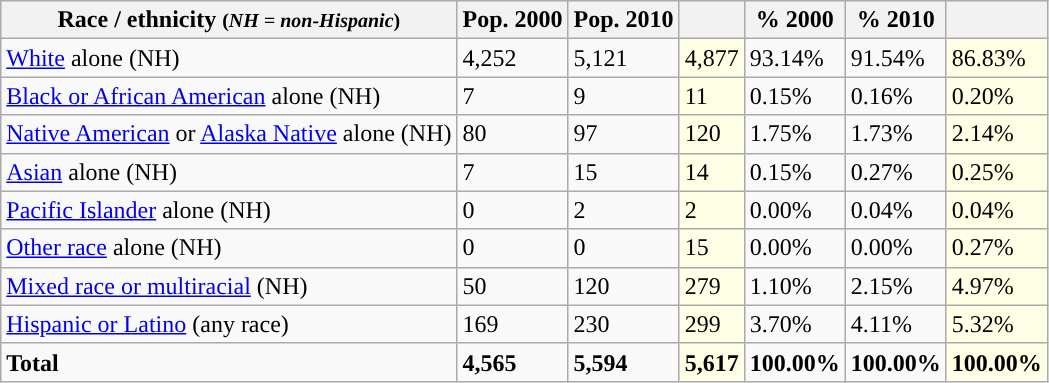<table class="wikitable">
<tr>
<th>Race / ethnicity <small>(<em>NH = non-Hispanic</em>)</small></th>
<th>Pop. 2000</th>
<th>Pop. 2010</th>
<th></th>
<th>% 2000</th>
<th>% 2010</th>
<th></th>
</tr>
<tr>
<td><a href='#'>White</a> alone (NH)</td>
<td>4,252</td>
<td>5,121</td>
<td style='background: #ffffe6;'>4,877</td>
<td>93.14%</td>
<td>91.54%</td>
<td style='background: #ffffe6;'>86.83%</td>
</tr>
<tr>
<td><a href='#'>Black or African American</a> alone (NH)</td>
<td>7</td>
<td>9</td>
<td style='background: #ffffe6;'>11</td>
<td>0.15%</td>
<td>0.16%</td>
<td style='background: #ffffe6;'>0.20%</td>
</tr>
<tr>
<td><a href='#'>Native American</a> or <a href='#'>Alaska Native</a> alone (NH)</td>
<td>80</td>
<td>97</td>
<td style='background: #ffffe6;'>120</td>
<td>1.75%</td>
<td>1.73%</td>
<td style='background: #ffffe6;'>2.14%</td>
</tr>
<tr>
<td><a href='#'>Asian</a> alone (NH)</td>
<td>7</td>
<td>15</td>
<td style='background: #ffffe6;'>14</td>
<td>0.15%</td>
<td>0.27%</td>
<td style='background: #ffffe6;'>0.25%</td>
</tr>
<tr>
<td><a href='#'>Pacific Islander</a> alone (NH)</td>
<td>0</td>
<td>2</td>
<td style='background: #ffffe6;'>2</td>
<td>0.00%</td>
<td>0.04%</td>
<td style='background: #ffffe6;'>0.04%</td>
</tr>
<tr>
<td><a href='#'>Other race</a> alone (NH)</td>
<td>0</td>
<td>0</td>
<td style='background: #ffffe6;'>15</td>
<td>0.00%</td>
<td>0.00%</td>
<td style='background: #ffffe6;'>0.27%</td>
</tr>
<tr>
<td><a href='#'>Mixed race or multiracial</a> (NH)</td>
<td>50</td>
<td>120</td>
<td style='background: #ffffe6;'>279</td>
<td>1.10%</td>
<td>2.15%</td>
<td style='background: #ffffe6;'>4.97%</td>
</tr>
<tr>
<td><a href='#'>Hispanic or Latino</a> (any race)</td>
<td>169</td>
<td>230</td>
<td style='background: #ffffe6;'>299</td>
<td>3.70%</td>
<td>4.11%</td>
<td style='background: #ffffe6;'>5.32%</td>
</tr>
<tr>
<td><strong>Total</strong></td>
<td><strong>4,565</strong></td>
<td><strong>5,594</strong></td>
<td style='background: #ffffe6;'><strong>5,617</strong></td>
<td><strong>100.00%</strong></td>
<td><strong>100.00%</strong></td>
<td style='background: #ffffe6;'><strong>100.00%</strong></td>
</tr>
</table>
